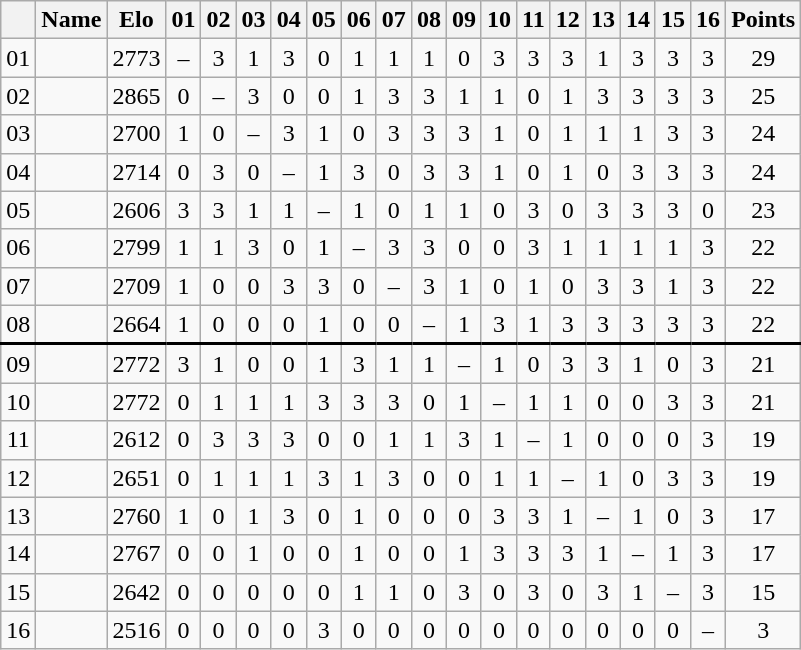<table class="wikitable" style="text-align:center">
<tr>
<th></th>
<th>Name</th>
<th>Elo</th>
<th>01</th>
<th>02</th>
<th>03</th>
<th>04</th>
<th>05</th>
<th>06</th>
<th>07</th>
<th>08</th>
<th>09</th>
<th>10</th>
<th>11</th>
<th>12</th>
<th>13</th>
<th>14</th>
<th>15</th>
<th>16</th>
<th>Points</th>
</tr>
<tr>
<td>01</td>
<td style="text-align:left;" data-sort-value="Nepomniachtchi"></td>
<td>2773</td>
<td>–</td>
<td>3</td>
<td>1</td>
<td>3</td>
<td>0</td>
<td>1</td>
<td>1</td>
<td>1</td>
<td>0</td>
<td>3</td>
<td>3</td>
<td>3</td>
<td>1</td>
<td>3</td>
<td>3</td>
<td>3</td>
<td>29</td>
</tr>
<tr>
<td>02</td>
<td style="text-align:left;" data-sort-value="Carlsen"></td>
<td>2865</td>
<td>0</td>
<td>–</td>
<td>3</td>
<td>0</td>
<td>0</td>
<td>1</td>
<td>3</td>
<td>3</td>
<td>1</td>
<td>1</td>
<td>0</td>
<td>1</td>
<td>3</td>
<td>3</td>
<td>3</td>
<td>3</td>
<td>25</td>
</tr>
<tr>
<td>03</td>
<td style="text-align:left;" data-sort-value="Artemiev"></td>
<td>2700</td>
<td>1</td>
<td>0</td>
<td>–</td>
<td>3</td>
<td>1</td>
<td>0</td>
<td>3</td>
<td>3</td>
<td>3</td>
<td>1</td>
<td>0</td>
<td>1</td>
<td>1</td>
<td>1</td>
<td>3</td>
<td>3</td>
<td>24</td>
</tr>
<tr>
<td>04</td>
<td style="text-align:left;" data-sort-value="Esipenko"></td>
<td>2714</td>
<td>0</td>
<td>3</td>
<td>0</td>
<td>–</td>
<td>1</td>
<td>3</td>
<td>0</td>
<td>3</td>
<td>3</td>
<td>1</td>
<td>0</td>
<td>1</td>
<td>0</td>
<td>3</td>
<td>3</td>
<td>3</td>
<td>24</td>
</tr>
<tr>
<td>05</td>
<td style="text-align:left;" data-sort-value="Hansen"></td>
<td>2606</td>
<td>3</td>
<td>3</td>
<td>1</td>
<td>1</td>
<td>–</td>
<td>1</td>
<td>0</td>
<td>1</td>
<td>1</td>
<td>0</td>
<td>3</td>
<td>0</td>
<td>3</td>
<td>3</td>
<td>3</td>
<td>0</td>
<td>23</td>
</tr>
<tr>
<td>06</td>
<td style="text-align:left;" data-sort-value="Ding"></td>
<td>2799</td>
<td>1</td>
<td>1</td>
<td>3</td>
<td>0</td>
<td>1</td>
<td>–</td>
<td>3</td>
<td>3</td>
<td>0</td>
<td>0</td>
<td>3</td>
<td>1</td>
<td>1</td>
<td>1</td>
<td>1</td>
<td>3</td>
<td>22</td>
</tr>
<tr>
<td>07</td>
<td style="text-align:left;" data-sort-value="Lê"></td>
<td>2709</td>
<td>1</td>
<td>0</td>
<td>0</td>
<td>3</td>
<td>3</td>
<td>0</td>
<td>–</td>
<td>3</td>
<td>1</td>
<td>0</td>
<td>1</td>
<td>0</td>
<td>3</td>
<td>3</td>
<td>1</td>
<td>3</td>
<td>22</td>
</tr>
<tr>
<td>08</td>
<td style="text-align:left;" data-sort-value="Keymer"></td>
<td>2664</td>
<td>1</td>
<td>0</td>
<td>0</td>
<td>0</td>
<td>1</td>
<td>0</td>
<td>0</td>
<td>–</td>
<td>1</td>
<td>3</td>
<td>1</td>
<td>3</td>
<td>3</td>
<td>3</td>
<td>3</td>
<td>3</td>
<td>22</td>
</tr>
<tr>
<td style="border-top: 2px solid #000000;">09</td>
<td style="text-align:left; border-top: 2px solid #000000;" data-sort-value="Aronian"></td>
<td style="border-top: 2px solid #000000;">2772</td>
<td style="border-top: 2px solid #000000;">3</td>
<td style="border-top: 2px solid #000000;">1</td>
<td style="border-top: 2px solid #000000;">0</td>
<td style="border-top: 2px solid #000000;">0</td>
<td style="border-top: 2px solid #000000;">1</td>
<td style="border-top: 2px solid #000000;">3</td>
<td style="border-top: 2px solid #000000;">1</td>
<td style="border-top: 2px solid #000000;">1</td>
<td style="border-top: 2px solid #000000;">–</td>
<td style="border-top: 2px solid #000000;">1</td>
<td style="border-top: 2px solid #000000;">0</td>
<td style="border-top: 2px solid #000000;">3</td>
<td style="border-top: 2px solid #000000;">3</td>
<td style="border-top: 2px solid #000000;">1</td>
<td style="border-top: 2px solid #000000;">0</td>
<td style="border-top: 2px solid #000000;">3</td>
<td style="border-top: 2px solid #000000;">21</td>
</tr>
<tr>
<td>10</td>
<td style="text-align:left;" data-sort-value="Giri"></td>
<td>2772</td>
<td>0</td>
<td>1</td>
<td>1</td>
<td>1</td>
<td>3</td>
<td>3</td>
<td>3</td>
<td>0</td>
<td>1</td>
<td>–</td>
<td>1</td>
<td>1</td>
<td>0</td>
<td>0</td>
<td>3</td>
<td>3</td>
<td>21</td>
</tr>
<tr>
<td>11</td>
<td style="text-align:left;" data-sort-value="Praggnanandhaa"></td>
<td>2612</td>
<td>0</td>
<td>3</td>
<td>3</td>
<td>3</td>
<td>0</td>
<td>0</td>
<td>1</td>
<td>1</td>
<td>3</td>
<td>1</td>
<td>–</td>
<td>1</td>
<td>0</td>
<td>0</td>
<td>0</td>
<td>3</td>
<td>19</td>
</tr>
<tr>
<td>12</td>
<td style="text-align:left;" data-sort-value="Abdusattorov"></td>
<td>2651</td>
<td>0</td>
<td>1</td>
<td>1</td>
<td>1</td>
<td>3</td>
<td>1</td>
<td>3</td>
<td>0</td>
<td>0</td>
<td>1</td>
<td>1</td>
<td>–</td>
<td>1</td>
<td>0</td>
<td>3</td>
<td>3</td>
<td>19</td>
</tr>
<tr>
<td>13</td>
<td style="text-align:left;" data-sort-value="Duda"></td>
<td>2760</td>
<td>1</td>
<td>0</td>
<td>1</td>
<td>3</td>
<td>0</td>
<td>1</td>
<td>0</td>
<td>0</td>
<td>0</td>
<td>3</td>
<td>3</td>
<td>1</td>
<td>–</td>
<td>1</td>
<td>0</td>
<td>3</td>
<td>17</td>
</tr>
<tr>
<td>14</td>
<td style="text-align:left;" data-sort-value="Mamedyarov"></td>
<td>2767</td>
<td>0</td>
<td>0</td>
<td>1</td>
<td>0</td>
<td>0</td>
<td>1</td>
<td>0</td>
<td>0</td>
<td>1</td>
<td>3</td>
<td>3</td>
<td>3</td>
<td>1</td>
<td>–</td>
<td>1</td>
<td>3</td>
<td>17</td>
</tr>
<tr>
<td>15</td>
<td style="text-align:left;" data-sort-value="Niemann"></td>
<td>2642</td>
<td>0</td>
<td>0</td>
<td>0</td>
<td>0</td>
<td>0</td>
<td>1</td>
<td>1</td>
<td>0</td>
<td>3</td>
<td>0</td>
<td>3</td>
<td>0</td>
<td>3</td>
<td>1</td>
<td>–</td>
<td>3</td>
<td>15</td>
</tr>
<tr>
<td>16</td>
<td style="text-align:left;" data-sort-value="Kosteniuk"></td>
<td>2516</td>
<td>0</td>
<td>0</td>
<td>0</td>
<td>0</td>
<td>3</td>
<td>0</td>
<td>0</td>
<td>0</td>
<td>0</td>
<td>0</td>
<td>0</td>
<td>0</td>
<td>0</td>
<td>0</td>
<td>0</td>
<td>–</td>
<td>3</td>
</tr>
</table>
